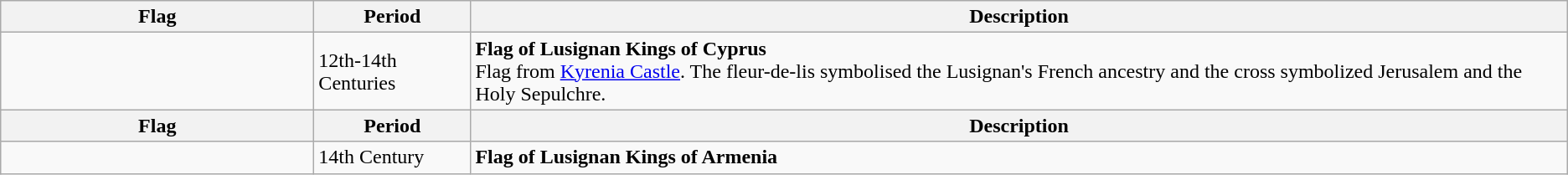<table class="wikitable">
<tr>
<th style="width:20%;">Flag</th>
<th style="width:10%;">Period</th>
<th style="width:70%;">Description</th>
</tr>
<tr>
<td></td>
<td>12th-14th Centuries</td>
<td><strong>Flag of Lusignan Kings of Cyprus</strong><br>Flag from <a href='#'>Kyrenia Castle</a>. The fleur-de-lis symbolised the Lusignan's French ancestry and the cross symbolized Jerusalem and the Holy Sepulchre.</td>
</tr>
<tr>
<th style="width:20%;">Flag</th>
<th style="width:10%;">Period</th>
<th style="width:70%;">Description</th>
</tr>
<tr>
<td></td>
<td>14th Century</td>
<td><strong>Flag of Lusignan Kings of Armenia</strong></td>
</tr>
</table>
